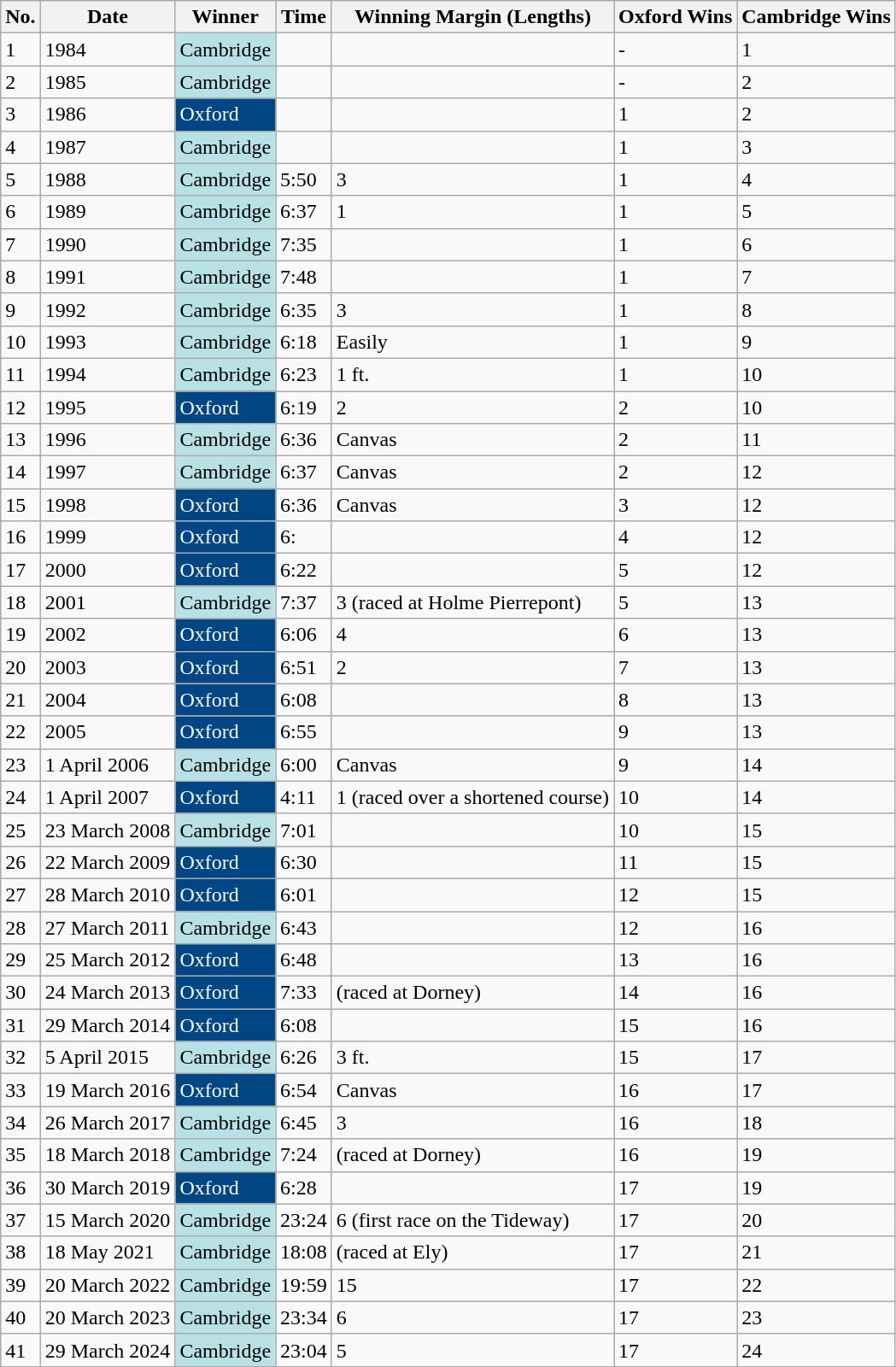<table class="wikitable" style="border-collapse: collapse;">
<tr>
<th>No.</th>
<th>Date</th>
<th>Winner</th>
<th>Time</th>
<th>Winning Margin (Lengths)</th>
<th>Oxford Wins</th>
<th>Cambridge Wins</th>
</tr>
<tr>
<td>1</td>
<td>1984</td>
<td style="background:#B7E1E4; color:#000;">Cambridge</td>
<td></td>
<td></td>
<td>-</td>
<td>1</td>
</tr>
<tr>
<td>2</td>
<td>1985</td>
<td style="background:#B7E1E4; color:#000;">Cambridge</td>
<td></td>
<td></td>
<td>-</td>
<td>2</td>
</tr>
<tr>
<td>3</td>
<td>1986</td>
<td style="background:#004685; color:#FFF;">Oxford</td>
<td></td>
<td></td>
<td>1</td>
<td>2</td>
</tr>
<tr>
<td>4</td>
<td>1987</td>
<td style="background:#B7E1E4; color:#000;">Cambridge</td>
<td></td>
<td></td>
<td>1</td>
<td>3</td>
</tr>
<tr>
<td>5</td>
<td>1988</td>
<td style="background:#B7E1E4; color:#000;">Cambridge</td>
<td>5:50</td>
<td>3</td>
<td>1</td>
<td>4</td>
</tr>
<tr>
<td>6</td>
<td>1989</td>
<td style="background:#B7E1E4; color:#000;">Cambridge</td>
<td>6:37</td>
<td>1</td>
<td>1</td>
<td>5</td>
</tr>
<tr>
<td>7</td>
<td>1990</td>
<td style="background:#B7E1E4; color:#000;">Cambridge</td>
<td>7:35</td>
<td></td>
<td>1</td>
<td>6</td>
</tr>
<tr>
<td>8</td>
<td>1991</td>
<td style="background:#B7E1E4; color:#000;">Cambridge</td>
<td>7:48</td>
<td></td>
<td>1</td>
<td>7</td>
</tr>
<tr>
<td>9</td>
<td>1992</td>
<td style="background:#B7E1E4; color:#000;">Cambridge</td>
<td>6:35</td>
<td>3</td>
<td>1</td>
<td>8</td>
</tr>
<tr>
<td>10</td>
<td>1993</td>
<td style="background:#B7E1E4; color:#000;">Cambridge</td>
<td>6:18</td>
<td>Easily</td>
<td>1</td>
<td>9</td>
</tr>
<tr>
<td>11</td>
<td>1994</td>
<td style="background:#B7E1E4; color:#000;">Cambridge</td>
<td>6:23</td>
<td>1 ft.</td>
<td>1</td>
<td>10</td>
</tr>
<tr>
<td>12</td>
<td>1995</td>
<td style="background:#004685; color:#FFF;">Oxford</td>
<td>6:19</td>
<td>2</td>
<td>2</td>
<td>10</td>
</tr>
<tr>
<td>13</td>
<td>1996</td>
<td style="background:#B7E1E4; color:#000;">Cambridge</td>
<td>6:36</td>
<td>Canvas</td>
<td>2</td>
<td>11</td>
</tr>
<tr>
<td>14</td>
<td>1997</td>
<td style="background:#B7E1E4; color:#000;">Cambridge</td>
<td>6:37</td>
<td>Canvas</td>
<td>2</td>
<td>12</td>
</tr>
<tr>
<td>15</td>
<td>1998</td>
<td style="background:#004685; color:#FFF;">Oxford</td>
<td>6:36</td>
<td>Canvas</td>
<td>3</td>
<td>12</td>
</tr>
<tr>
<td>16</td>
<td>1999</td>
<td style="background:#004685; color:#FFF;">Oxford</td>
<td>6:</td>
<td></td>
<td>4</td>
<td>12</td>
</tr>
<tr>
<td>17</td>
<td>2000</td>
<td style="background:#004685; color:#FFF;">Oxford</td>
<td>6:22</td>
<td></td>
<td>5</td>
<td>12</td>
</tr>
<tr>
<td>18</td>
<td>2001</td>
<td style="background:#B7E1E4; color:#000;">Cambridge</td>
<td>7:37</td>
<td>3 (raced at Holme Pierrepont)</td>
<td>5</td>
<td>13</td>
</tr>
<tr>
<td>19</td>
<td>2002</td>
<td style="background:#004685; color:#FFF;">Oxford</td>
<td>6:06</td>
<td>4</td>
<td>6</td>
<td>13</td>
</tr>
<tr>
<td>20</td>
<td>2003</td>
<td style="background:#004685; color:#FFF;">Oxford</td>
<td>6:51</td>
<td>2</td>
<td>7</td>
<td>13</td>
</tr>
<tr>
<td>21</td>
<td>2004</td>
<td style="background:#004685; color:#FFF;">Oxford</td>
<td>6:08</td>
<td></td>
<td>8</td>
<td>13</td>
</tr>
<tr>
<td>22</td>
<td>2005</td>
<td style="background:#004685; color:#FFF;">Oxford</td>
<td>6:55</td>
<td></td>
<td>9</td>
<td>13</td>
</tr>
<tr>
<td>23</td>
<td>1 April 2006</td>
<td style="background:#B7E1E4; color:#000;">Cambridge</td>
<td>6:00</td>
<td>Canvas</td>
<td>9</td>
<td>14</td>
</tr>
<tr>
<td>24</td>
<td>1 April 2007</td>
<td style="background:#004685; color:#FFF;">Oxford</td>
<td>4:11</td>
<td>1 (raced over a shortened course)</td>
<td>10</td>
<td>14</td>
</tr>
<tr>
<td>25</td>
<td>23 March 2008</td>
<td style="background:#B7E1E4; color:#000;">Cambridge</td>
<td>7:01</td>
<td></td>
<td>10</td>
<td>15</td>
</tr>
<tr>
<td>26</td>
<td>22 March 2009</td>
<td style="background:#004685; color:#FFF;">Oxford</td>
<td>6:30</td>
<td></td>
<td>11</td>
<td>15</td>
</tr>
<tr>
<td>27</td>
<td>28 March 2010</td>
<td style="background:#004685; color:#FFF;">Oxford</td>
<td>6:01</td>
<td></td>
<td>12</td>
<td>15</td>
</tr>
<tr>
<td>28</td>
<td>27 March 2011</td>
<td style="background:#B7E1E4; color:#000;">Cambridge</td>
<td>6:43</td>
<td></td>
<td>12</td>
<td>16</td>
</tr>
<tr>
<td>29</td>
<td>25 March 2012</td>
<td style="background:#004685; color:#FFF;">Oxford</td>
<td>6:48</td>
<td></td>
<td>13</td>
<td>16</td>
</tr>
<tr>
<td>30</td>
<td>24 March 2013</td>
<td style="background:#004685; color:#FFF;">Oxford</td>
<td>7:33</td>
<td> (raced at Dorney)</td>
<td>14</td>
<td>16</td>
</tr>
<tr>
<td>31</td>
<td>29 March 2014</td>
<td style="background:#004685; color:#FFF;">Oxford</td>
<td>6:08</td>
<td></td>
<td>15</td>
<td>16</td>
</tr>
<tr>
<td>32</td>
<td>5 April 2015</td>
<td style="background:#B7E1E4; color:#000;">Cambridge</td>
<td>6:26</td>
<td>3 ft.</td>
<td>15</td>
<td>17</td>
</tr>
<tr>
<td>33</td>
<td>19 March 2016</td>
<td style="background:#004685; color:#FFF;">Oxford</td>
<td>6:54</td>
<td>Canvas</td>
<td>16</td>
<td>17</td>
</tr>
<tr>
<td>34</td>
<td>26 March 2017</td>
<td style="background:#B7E1E4; color:#000;">Cambridge</td>
<td>6:45</td>
<td>3</td>
<td>16</td>
<td>18</td>
</tr>
<tr>
<td>35</td>
<td>18 March 2018</td>
<td style="background:#B7E1E4; color:#000;">Cambridge</td>
<td>7:24</td>
<td> (raced at Dorney)</td>
<td>16</td>
<td>19</td>
</tr>
<tr>
<td>36</td>
<td>30 March 2019</td>
<td style="background:#004685; color:#FFF;">Oxford</td>
<td>6:28</td>
<td></td>
<td>17</td>
<td>19</td>
</tr>
<tr>
<td>37</td>
<td>15 March 2020</td>
<td style="background:#B7E1E4; color:#000;">Cambridge</td>
<td>23:24</td>
<td>6 (first race on the Tideway)</td>
<td>17</td>
<td>20</td>
</tr>
<tr>
<td>38</td>
<td>18 May 2021</td>
<td style="background:#B7E1E4; color:#000;">Cambridge</td>
<td>18:08</td>
<td> (raced at Ely)</td>
<td>17</td>
<td>21</td>
</tr>
<tr>
<td>39</td>
<td>20 March 2022</td>
<td style="background:#B7E1E4; color:#000;">Cambridge</td>
<td>19:59</td>
<td>15</td>
<td>17</td>
<td>22</td>
</tr>
<tr>
<td>40</td>
<td>20 March 2023</td>
<td style="background:#B7E1E4; color:#000;">Cambridge</td>
<td>23:34</td>
<td>6</td>
<td>17</td>
<td>23</td>
</tr>
<tr>
<td>41</td>
<td>29 March 2024</td>
<td style="background:#B7E1E4; color:#000;">Cambridge</td>
<td>23:04</td>
<td>5</td>
<td>17</td>
<td>24</td>
</tr>
<tr>
</tr>
</table>
